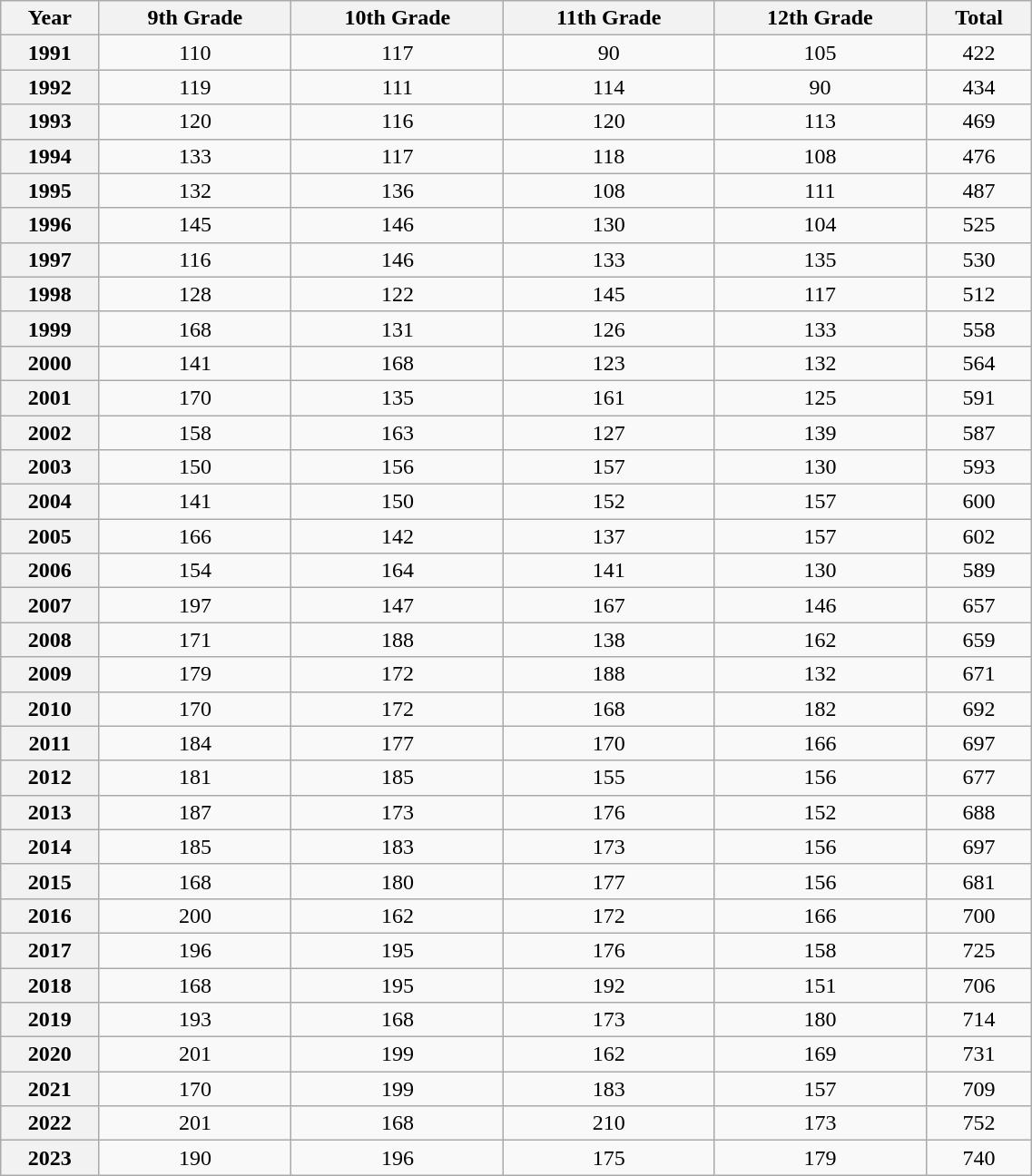<table class="wikitable sortable mw-collapsible mw-collapsed" style="text-align: center; width: 60%;">
<tr style="text-align: center;">
<th scope=col>Year</th>
<th scope=col>9th Grade</th>
<th scope=col>10th Grade</th>
<th scope=col>11th Grade</th>
<th scope=col>12th Grade</th>
<th scope=col>Total</th>
</tr>
<tr style="text-align: center;">
<th scope=row>1991</th>
<td>110</td>
<td>117</td>
<td>90</td>
<td>105</td>
<td>422</td>
</tr>
<tr style="text-align: center;">
<th scope=row>1992</th>
<td>119</td>
<td>111</td>
<td>114</td>
<td>90</td>
<td>434</td>
</tr>
<tr style="text-align: center;">
<th scope=row>1993</th>
<td>120</td>
<td>116</td>
<td>120</td>
<td>113</td>
<td>469</td>
</tr>
<tr style="text-align: center;">
<th scope=row>1994</th>
<td>133</td>
<td>117</td>
<td>118</td>
<td>108</td>
<td>476</td>
</tr>
<tr style="text-align: center;">
<th scope=row>1995</th>
<td>132</td>
<td>136</td>
<td>108</td>
<td>111</td>
<td>487</td>
</tr>
<tr style="text-align: center;">
<th scope=row>1996</th>
<td>145</td>
<td>146</td>
<td>130</td>
<td>104</td>
<td>525</td>
</tr>
<tr style="text-align: center;">
<th scope=row>1997</th>
<td>116</td>
<td>146</td>
<td>133</td>
<td>135</td>
<td>530</td>
</tr>
<tr style="text-align: center;">
<th scope=row>1998</th>
<td>128</td>
<td>122</td>
<td>145</td>
<td>117</td>
<td>512</td>
</tr>
<tr style="text-align: center;">
<th scope=row>1999</th>
<td>168</td>
<td>131</td>
<td>126</td>
<td>133</td>
<td>558</td>
</tr>
<tr style="text-align: center;">
<th scope=row>2000</th>
<td>141</td>
<td>168</td>
<td>123</td>
<td>132</td>
<td>564</td>
</tr>
<tr style="text-align: center;">
<th scope=row>2001</th>
<td>170</td>
<td>135</td>
<td>161</td>
<td>125</td>
<td>591</td>
</tr>
<tr style="text-align: center;">
<th scope=row>2002</th>
<td>158</td>
<td>163</td>
<td>127</td>
<td>139</td>
<td>587</td>
</tr>
<tr style="text-align: center;">
<th scope=row>2003</th>
<td>150</td>
<td>156</td>
<td>157</td>
<td>130</td>
<td>593</td>
</tr>
<tr style="text-align: center;">
<th scope=row>2004</th>
<td>141</td>
<td>150</td>
<td>152</td>
<td>157</td>
<td>600</td>
</tr>
<tr style="text-align: center;">
<th scope=row>2005</th>
<td>166</td>
<td>142</td>
<td>137</td>
<td>157</td>
<td>602</td>
</tr>
<tr style="text-align: center;">
<th scope=row>2006</th>
<td>154</td>
<td>164</td>
<td>141</td>
<td>130</td>
<td>589</td>
</tr>
<tr style="text-align: center;">
<th scope=row>2007</th>
<td>197</td>
<td>147</td>
<td>167</td>
<td>146</td>
<td>657</td>
</tr>
<tr style="text-align: center;">
<th scope=row>2008</th>
<td>171</td>
<td>188</td>
<td>138</td>
<td>162</td>
<td>659</td>
</tr>
<tr style="text-align: center;">
<th scope=row>2009</th>
<td>179</td>
<td>172</td>
<td>188</td>
<td>132</td>
<td>671</td>
</tr>
<tr style="text-align: center;">
<th scope=row>2010</th>
<td>170</td>
<td>172</td>
<td>168</td>
<td>182</td>
<td>692</td>
</tr>
<tr style="text-align: center;">
<th scope=row>2011</th>
<td>184</td>
<td>177</td>
<td>170</td>
<td>166</td>
<td>697</td>
</tr>
<tr style="text-align: center;">
<th scope=row>2012</th>
<td>181</td>
<td>185</td>
<td>155</td>
<td>156</td>
<td>677</td>
</tr>
<tr style="text-align: center;">
<th scope=row>2013</th>
<td>187</td>
<td>173</td>
<td>176</td>
<td>152</td>
<td>688</td>
</tr>
<tr style="text-align: center;">
<th scope=row>2014</th>
<td>185</td>
<td>183</td>
<td>173</td>
<td>156</td>
<td>697</td>
</tr>
<tr style="text-align: center;">
<th scope=row>2015</th>
<td>168</td>
<td>180</td>
<td>177</td>
<td>156</td>
<td>681</td>
</tr>
<tr style="text-align: center;">
<th scope=row>2016</th>
<td>200</td>
<td>162</td>
<td>172</td>
<td>166</td>
<td>700</td>
</tr>
<tr style="text-align: center;">
<th scope=row>2017</th>
<td>196</td>
<td>195</td>
<td>176</td>
<td>158</td>
<td>725</td>
</tr>
<tr style="text-align: center;">
<th scope=row>2018</th>
<td>168</td>
<td>195</td>
<td>192</td>
<td>151</td>
<td>706</td>
</tr>
<tr style="text-align: center;">
<th scope=row>2019</th>
<td>193</td>
<td>168</td>
<td>173</td>
<td>180</td>
<td>714</td>
</tr>
<tr style="text-align: center;">
<th scope=row>2020</th>
<td>201</td>
<td>199</td>
<td>162</td>
<td>169</td>
<td>731</td>
</tr>
<tr style="text-align: center;">
<th scope=row>2021</th>
<td>170</td>
<td>199</td>
<td>183</td>
<td>157</td>
<td>709</td>
</tr>
<tr style="text-align: center;">
<th scope=row>2022</th>
<td>201</td>
<td>168</td>
<td>210</td>
<td>173</td>
<td>752</td>
</tr>
<tr style="text-align: center;">
<th scope=row>2023</th>
<td>190</td>
<td>196</td>
<td>175</td>
<td>179</td>
<td>740</td>
</tr>
</table>
